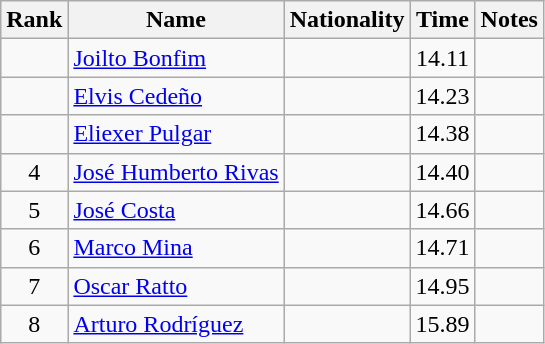<table class="wikitable sortable" style="text-align:center">
<tr>
<th>Rank</th>
<th>Name</th>
<th>Nationality</th>
<th>Time</th>
<th>Notes</th>
</tr>
<tr>
<td></td>
<td align=left><a href='#'>Joilto Bonfim</a></td>
<td align=left></td>
<td>14.11</td>
<td></td>
</tr>
<tr>
<td></td>
<td align=left><a href='#'>Elvis Cedeño</a></td>
<td align=left></td>
<td>14.23</td>
<td></td>
</tr>
<tr>
<td></td>
<td align=left><a href='#'>Eliexer Pulgar</a></td>
<td align=left></td>
<td>14.38</td>
<td></td>
</tr>
<tr>
<td>4</td>
<td align=left><a href='#'>José Humberto Rivas</a></td>
<td align=left></td>
<td>14.40</td>
<td></td>
</tr>
<tr>
<td>5</td>
<td align=left><a href='#'>José Costa</a></td>
<td align=left></td>
<td>14.66</td>
<td></td>
</tr>
<tr>
<td>6</td>
<td align=left><a href='#'>Marco Mina</a></td>
<td align=left></td>
<td>14.71</td>
<td></td>
</tr>
<tr>
<td>7</td>
<td align=left><a href='#'>Oscar Ratto</a></td>
<td align=left></td>
<td>14.95</td>
<td></td>
</tr>
<tr>
<td>8</td>
<td align=left><a href='#'>Arturo Rodríguez</a></td>
<td align=left></td>
<td>15.89</td>
<td></td>
</tr>
</table>
